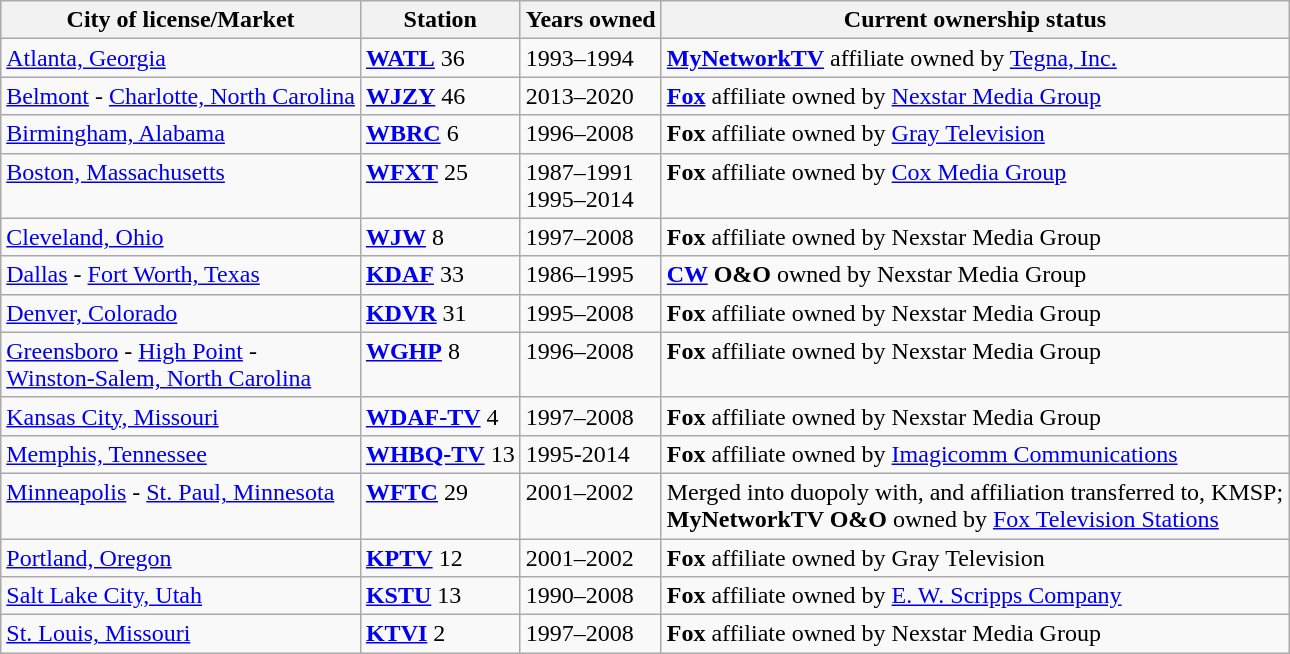<table class="wikitable">
<tr>
<th>City of license/Market</th>
<th>Station</th>
<th>Years owned</th>
<th>Current ownership status</th>
</tr>
<tr style="vertical-align: top; text-align: left;">
<td><a href='#'>Atlanta, Georgia</a></td>
<td><strong><a href='#'>WATL</a></strong> 36</td>
<td>1993–1994</td>
<td><strong><a href='#'>MyNetworkTV</a></strong> affiliate owned by <a href='#'>Tegna, Inc.</a></td>
</tr>
<tr style="vertical-align: top; text-align: left;">
<td><a href='#'>Belmont</a> - <a href='#'>Charlotte, North Carolina</a></td>
<td><strong><a href='#'>WJZY</a></strong> 46</td>
<td>2013–2020</td>
<td><strong><a href='#'>Fox</a></strong> affiliate owned by <a href='#'>Nexstar Media Group</a></td>
</tr>
<tr style="vertical-align: top; text-align: left;">
<td><a href='#'>Birmingham, Alabama</a></td>
<td><strong><a href='#'>WBRC</a></strong> 6</td>
<td>1996–2008</td>
<td><strong>Fox</strong> affiliate owned by <a href='#'>Gray Television</a></td>
</tr>
<tr style="vertical-align: top; text-align: left;">
<td><a href='#'>Boston, Massachusetts</a></td>
<td><strong><a href='#'>WFXT</a></strong> 25</td>
<td>1987–1991<br>1995–2014</td>
<td><strong>Fox</strong> affiliate owned by <a href='#'>Cox Media Group</a></td>
</tr>
<tr style="vertical-align: top; text-align: left;">
<td><a href='#'>Cleveland, Ohio</a></td>
<td><strong><a href='#'>WJW</a></strong> 8</td>
<td>1997–2008</td>
<td><strong>Fox</strong> affiliate owned by Nexstar Media Group</td>
</tr>
<tr style="vertical-align: top; text-align: left;">
<td><a href='#'>Dallas</a> - <a href='#'>Fort Worth, Texas</a></td>
<td><strong><a href='#'>KDAF</a></strong> 33</td>
<td>1986–1995</td>
<td><strong><a href='#'>CW</a> O&O</strong> owned by Nexstar Media Group</td>
</tr>
<tr style="vertical-align: top; text-align: left;">
<td><a href='#'>Denver, Colorado</a></td>
<td><strong><a href='#'>KDVR</a></strong> 31</td>
<td>1995–2008</td>
<td><strong>Fox</strong> affiliate owned by Nexstar Media Group</td>
</tr>
<tr style="vertical-align: top; text-align: left;">
<td><a href='#'>Greensboro</a> - <a href='#'>High Point</a> - <br><a href='#'>Winston-Salem, North Carolina</a></td>
<td><strong><a href='#'>WGHP</a></strong> 8</td>
<td>1996–2008</td>
<td><strong>Fox</strong> affiliate owned by Nexstar Media Group</td>
</tr>
<tr style="vertical-align: top; text-align: left;">
<td><a href='#'>Kansas City, Missouri</a></td>
<td><strong><a href='#'>WDAF-TV</a></strong> 4</td>
<td>1997–2008</td>
<td><strong>Fox</strong> affiliate owned by Nexstar Media Group</td>
</tr>
<tr style="vertical-align: top; text-align: left;">
<td><a href='#'>Memphis, Tennessee</a></td>
<td><strong><a href='#'>WHBQ-TV</a></strong> 13</td>
<td>1995-2014</td>
<td><strong>Fox</strong> affiliate owned by <a href='#'>Imagicomm Communications</a></td>
</tr>
<tr style="vertical-align: top; text-align: left;">
<td><a href='#'>Minneapolis</a> - <a href='#'>St. Paul, Minnesota</a></td>
<td><strong><a href='#'>WFTC</a></strong> 29</td>
<td>2001–2002</td>
<td>Merged into duopoly with, and affiliation transferred to, KMSP;<br><strong>MyNetworkTV O&O</strong> owned by <a href='#'>Fox Television Stations</a></td>
</tr>
<tr style="vertical-align: top; text-align: left;">
<td><a href='#'>Portland, Oregon</a></td>
<td><strong><a href='#'>KPTV</a></strong> 12</td>
<td>2001–2002</td>
<td><strong>Fox</strong> affiliate owned by Gray Television</td>
</tr>
<tr style="vertical-align: top; text-align: left;">
<td><a href='#'>Salt Lake City, Utah</a></td>
<td><strong><a href='#'>KSTU</a></strong> 13</td>
<td>1990–2008</td>
<td><strong>Fox</strong> affiliate owned by <a href='#'>E. W. Scripps Company</a></td>
</tr>
<tr style="vertical-align: top; text-align: left;">
<td><a href='#'>St. Louis, Missouri</a></td>
<td><strong><a href='#'>KTVI</a></strong> 2</td>
<td>1997–2008</td>
<td><strong>Fox</strong> affiliate owned by Nexstar Media Group</td>
</tr>
</table>
